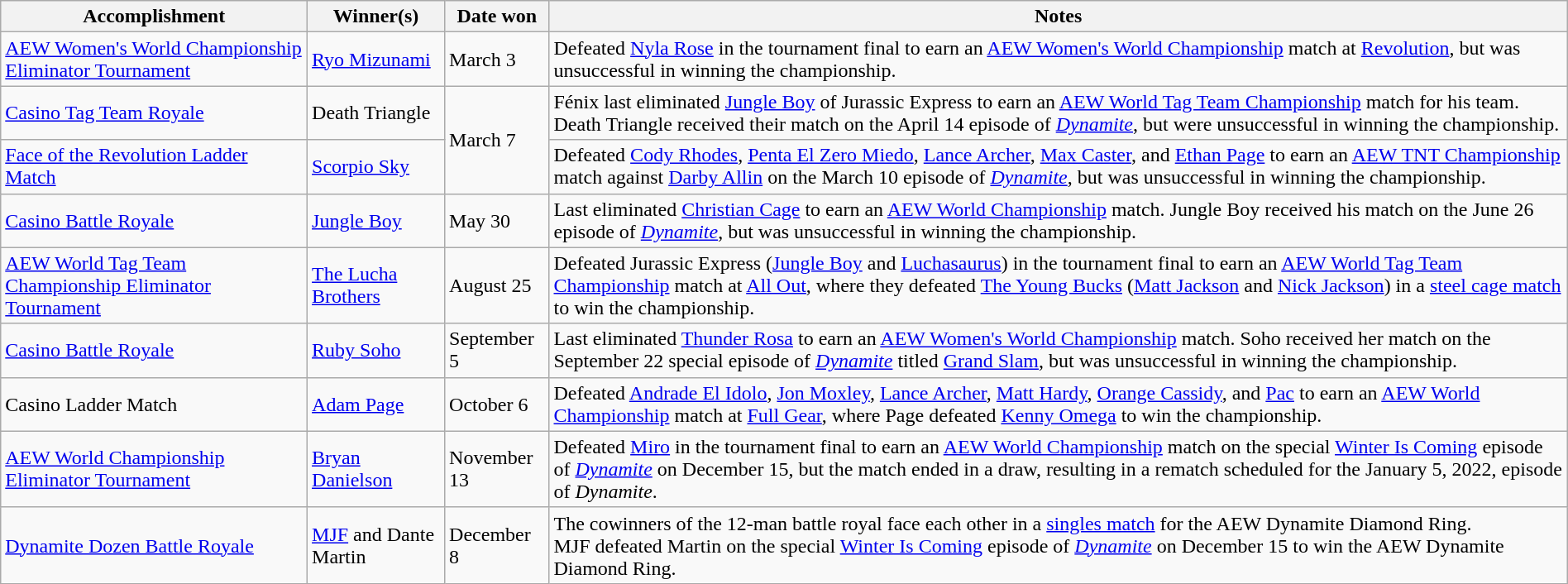<table class="wikitable" style="width:100%;">
<tr>
<th>Accomplishment</th>
<th>Winner(s)</th>
<th>Date won</th>
<th>Notes</th>
</tr>
<tr>
<td><a href='#'>AEW Women's World Championship Eliminator Tournament</a></td>
<td><a href='#'>Ryo Mizunami</a></td>
<td>March 3</td>
<td>Defeated <a href='#'>Nyla Rose</a> in the tournament final to earn an <a href='#'>AEW Women's World Championship</a> match at <a href='#'>Revolution</a>, but was unsuccessful in winning the championship.</td>
</tr>
<tr>
<td><a href='#'>Casino Tag Team Royale</a></td>
<td>Death Triangle<br></td>
<td rowspan=2>March 7</td>
<td>Fénix last eliminated <a href='#'>Jungle Boy</a> of Jurassic Express to earn an <a href='#'>AEW World Tag Team Championship</a> match for his team. Death Triangle received their match on the April 14 episode of <em><a href='#'>Dynamite</a></em>, but were unsuccessful in winning the championship.</td>
</tr>
<tr>
<td><a href='#'>Face of the Revolution Ladder Match</a></td>
<td><a href='#'>Scorpio Sky</a></td>
<td>Defeated <a href='#'>Cody Rhodes</a>, <a href='#'>Penta El Zero Miedo</a>, <a href='#'>Lance Archer</a>, <a href='#'>Max Caster</a>, and <a href='#'>Ethan Page</a> to earn an <a href='#'>AEW TNT Championship</a> match against <a href='#'>Darby Allin</a> on the March 10 episode of <em><a href='#'>Dynamite</a></em>, but was unsuccessful in winning the championship.</td>
</tr>
<tr>
<td><a href='#'>Casino Battle Royale</a><br></td>
<td><a href='#'>Jungle Boy</a></td>
<td>May 30</td>
<td>Last eliminated <a href='#'>Christian Cage</a> to earn an <a href='#'>AEW World Championship</a> match. Jungle Boy received his match on the June 26 episode of <em><a href='#'>Dynamite</a></em>, but was unsuccessful in winning the championship.</td>
</tr>
<tr>
<td><a href='#'>AEW World Tag Team Championship Eliminator Tournament</a></td>
<td><a href='#'>The Lucha Brothers</a><br></td>
<td>August 25<br></td>
<td>Defeated Jurassic Express (<a href='#'>Jungle Boy</a> and <a href='#'>Luchasaurus</a>) in the tournament final to earn an <a href='#'>AEW World Tag Team Championship</a> match at <a href='#'>All Out</a>, where they defeated <a href='#'>The Young Bucks</a> (<a href='#'>Matt Jackson</a> and <a href='#'>Nick Jackson</a>) in a <a href='#'>steel cage match</a> to win the championship.</td>
</tr>
<tr>
<td><a href='#'>Casino Battle Royale</a><br></td>
<td><a href='#'>Ruby Soho</a></td>
<td>September 5</td>
<td>Last eliminated <a href='#'>Thunder Rosa</a> to earn an <a href='#'>AEW Women's World Championship</a> match. Soho received her match on the September 22 special episode of <em><a href='#'>Dynamite</a></em> titled <a href='#'>Grand Slam</a>, but was unsuccessful in winning the championship.</td>
</tr>
<tr>
<td>Casino Ladder Match</td>
<td><a href='#'>Adam Page</a></td>
<td>October 6</td>
<td>Defeated <a href='#'>Andrade El Idolo</a>, <a href='#'>Jon Moxley</a>, <a href='#'>Lance Archer</a>, <a href='#'>Matt Hardy</a>, <a href='#'>Orange Cassidy</a>, and <a href='#'>Pac</a> to earn an <a href='#'>AEW World Championship</a> match at <a href='#'>Full Gear</a>, where Page defeated <a href='#'>Kenny Omega</a> to win the championship.</td>
</tr>
<tr>
<td><a href='#'>AEW World Championship Eliminator Tournament</a></td>
<td><a href='#'>Bryan Danielson</a></td>
<td>November 13</td>
<td>Defeated <a href='#'>Miro</a> in the tournament final to earn an <a href='#'>AEW World Championship</a> match on the special <a href='#'>Winter Is Coming</a> episode of <em><a href='#'>Dynamite</a></em> on December 15, but the match ended in a draw, resulting in a rematch scheduled for the January 5, 2022, episode of <em>Dynamite</em>.</td>
</tr>
<tr>
<td><a href='#'>Dynamite Dozen Battle Royale</a></td>
<td><a href='#'>MJF</a> and Dante Martin</td>
<td>December 8</td>
<td>The cowinners of the 12-man battle royal face each other in a <a href='#'>singles match</a> for the AEW Dynamite Diamond Ring.<br>MJF defeated Martin on the special <a href='#'>Winter Is Coming</a> episode of <em><a href='#'>Dynamite</a></em> on December 15 to win the AEW Dynamite Diamond Ring.</td>
</tr>
</table>
